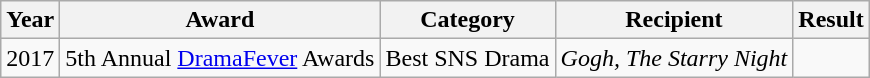<table class="wikitable">
<tr>
<th>Year</th>
<th>Award</th>
<th>Category</th>
<th>Recipient</th>
<th>Result</th>
</tr>
<tr>
<td>2017</td>
<td>5th Annual <a href='#'>DramaFever</a> Awards</td>
<td>Best SNS Drama</td>
<td><em>Gogh, The Starry Night</em></td>
<td></td>
</tr>
</table>
